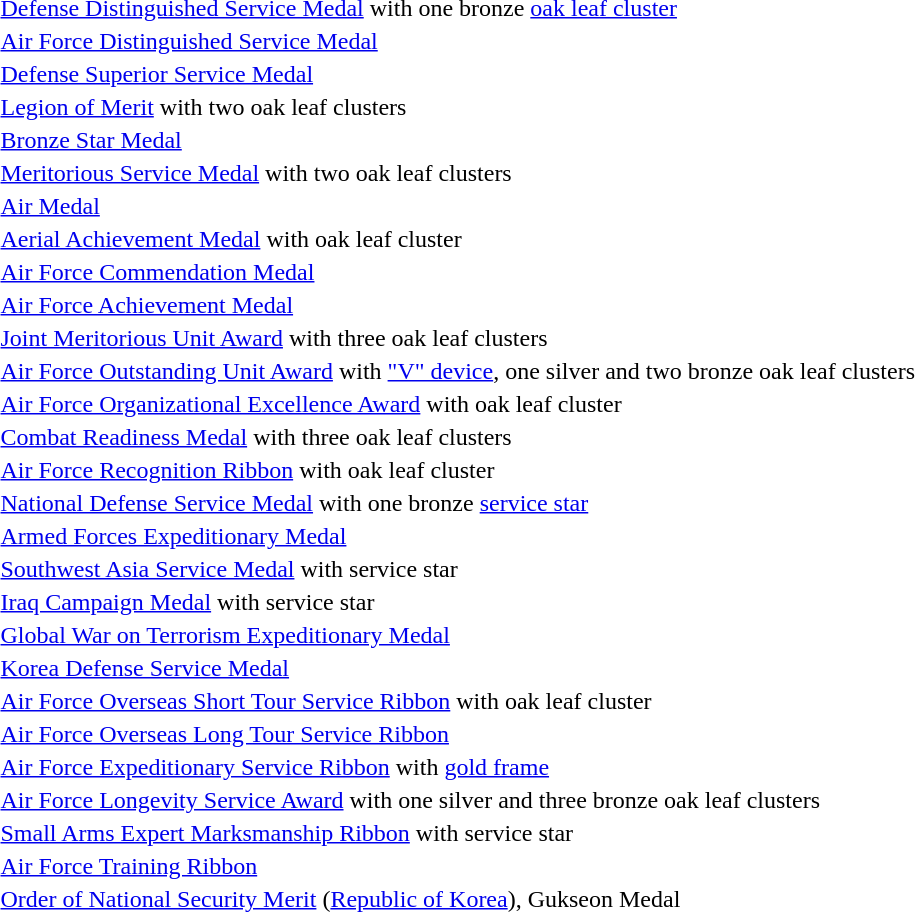<table>
<tr>
<td></td>
<td><a href='#'>Defense Distinguished Service Medal</a> with one bronze <a href='#'>oak leaf cluster</a></td>
</tr>
<tr>
<td></td>
<td><a href='#'>Air Force Distinguished Service Medal</a></td>
</tr>
<tr>
<td></td>
<td><a href='#'>Defense Superior Service Medal</a></td>
</tr>
<tr>
<td><span></span><span></span></td>
<td><a href='#'>Legion of Merit</a> with two oak leaf clusters</td>
</tr>
<tr>
<td></td>
<td><a href='#'>Bronze Star Medal</a></td>
</tr>
<tr>
<td><span></span><span></span></td>
<td><a href='#'>Meritorious Service Medal</a> with two oak leaf clusters</td>
</tr>
<tr>
<td></td>
<td><a href='#'>Air Medal</a></td>
</tr>
<tr>
<td></td>
<td><a href='#'>Aerial Achievement Medal</a> with oak leaf cluster</td>
</tr>
<tr>
<td></td>
<td><a href='#'>Air Force Commendation Medal</a></td>
</tr>
<tr>
<td></td>
<td><a href='#'>Air Force Achievement Medal</a></td>
</tr>
<tr>
<td><span></span><span></span><span></span></td>
<td><a href='#'>Joint Meritorious Unit Award</a> with three oak leaf clusters</td>
</tr>
<tr>
<td><span></span><span></span><span></span><span></span></td>
<td><a href='#'>Air Force Outstanding Unit Award</a> with <a href='#'>"V" device</a>, one silver and two bronze oak leaf clusters</td>
</tr>
<tr>
<td></td>
<td><a href='#'>Air Force Organizational Excellence Award</a> with oak leaf cluster</td>
</tr>
<tr>
<td><span></span><span></span><span></span></td>
<td><a href='#'>Combat Readiness Medal</a> with three oak leaf clusters</td>
</tr>
<tr>
<td></td>
<td><a href='#'>Air Force Recognition Ribbon</a> with oak leaf cluster</td>
</tr>
<tr>
<td></td>
<td><a href='#'>National Defense Service Medal</a> with one bronze <a href='#'>service star</a></td>
</tr>
<tr>
<td></td>
<td><a href='#'>Armed Forces Expeditionary Medal</a></td>
</tr>
<tr>
<td></td>
<td><a href='#'>Southwest Asia Service Medal</a> with service star</td>
</tr>
<tr>
<td></td>
<td><a href='#'>Iraq Campaign Medal</a> with service star</td>
</tr>
<tr>
<td></td>
<td><a href='#'>Global War on Terrorism Expeditionary Medal</a></td>
</tr>
<tr>
<td></td>
<td><a href='#'>Korea Defense Service Medal</a></td>
</tr>
<tr>
<td></td>
<td><a href='#'>Air Force Overseas Short Tour Service Ribbon</a> with oak leaf cluster</td>
</tr>
<tr>
<td></td>
<td><a href='#'>Air Force Overseas Long Tour Service Ribbon</a></td>
</tr>
<tr>
<td></td>
<td><a href='#'>Air Force Expeditionary Service Ribbon</a> with <a href='#'>gold frame</a></td>
</tr>
<tr>
<td><span></span><span></span><span></span><span></span></td>
<td><a href='#'>Air Force Longevity Service Award</a> with one silver and three bronze oak leaf clusters</td>
</tr>
<tr>
<td></td>
<td><a href='#'>Small Arms Expert Marksmanship Ribbon</a> with service star</td>
</tr>
<tr>
<td></td>
<td><a href='#'>Air Force Training Ribbon</a></td>
</tr>
<tr>
<td></td>
<td><a href='#'>Order of National Security Merit</a> (<a href='#'>Republic of Korea</a>), Gukseon Medal</td>
</tr>
</table>
